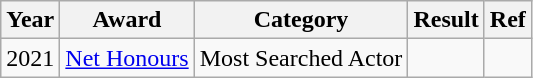<table class="wikitable">
<tr>
<th>Year</th>
<th>Award</th>
<th>Category</th>
<th>Result</th>
<th>Ref</th>
</tr>
<tr>
<td>2021</td>
<td><a href='#'>Net Honours</a></td>
<td>Most Searched Actor</td>
<td></td>
<td></td>
</tr>
</table>
